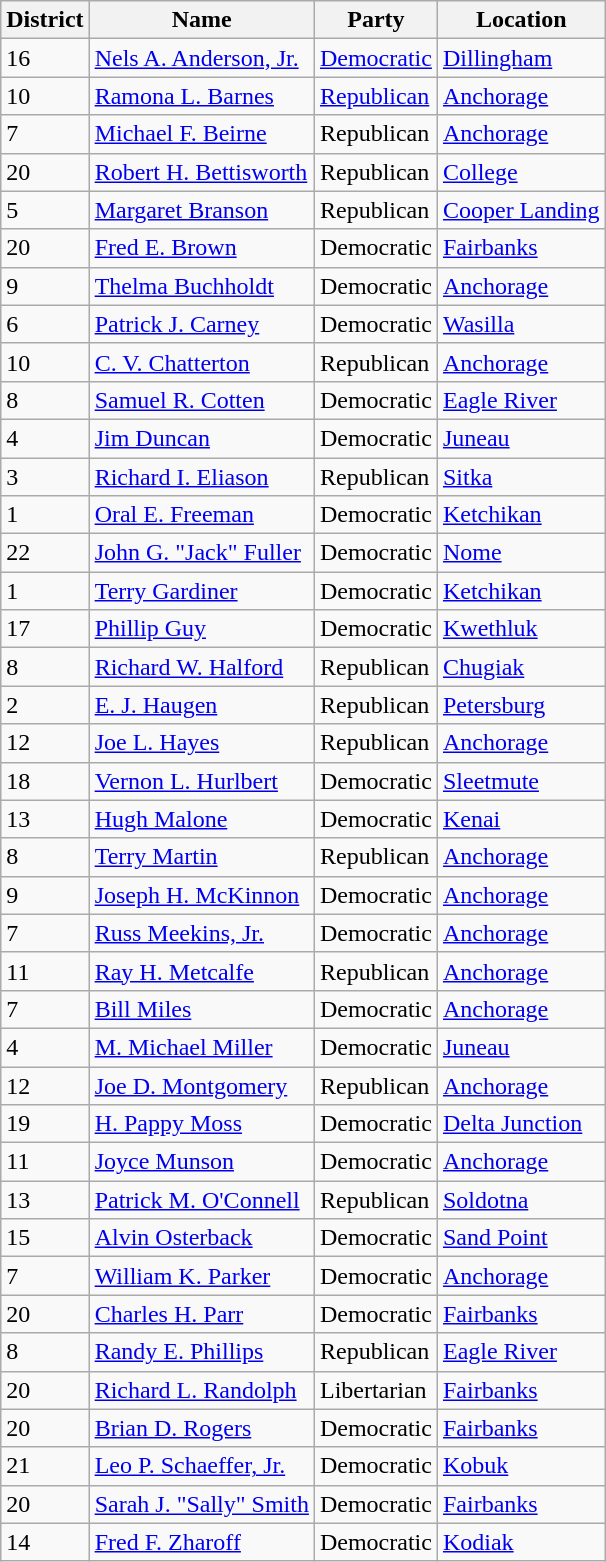<table class="wikitable">
<tr>
<th>District</th>
<th>Name</th>
<th>Party</th>
<th>Location</th>
</tr>
<tr>
<td>16</td>
<td><a href='#'>Nels A. Anderson, Jr.</a></td>
<td><a href='#'>Democratic</a></td>
<td><a href='#'>Dillingham</a></td>
</tr>
<tr>
<td>10</td>
<td><a href='#'>Ramona L. Barnes</a></td>
<td><a href='#'>Republican</a></td>
<td><a href='#'>Anchorage</a></td>
</tr>
<tr>
<td>7</td>
<td><a href='#'>Michael F. Beirne</a></td>
<td>Republican</td>
<td><a href='#'>Anchorage</a></td>
</tr>
<tr>
<td>20</td>
<td><a href='#'>Robert H. Bettisworth</a></td>
<td>Republican</td>
<td><a href='#'>College</a></td>
</tr>
<tr>
<td>5</td>
<td><a href='#'>Margaret Branson</a></td>
<td>Republican</td>
<td><a href='#'>Cooper Landing</a></td>
</tr>
<tr>
<td>20</td>
<td><a href='#'>Fred E. Brown</a></td>
<td>Democratic</td>
<td><a href='#'>Fairbanks</a></td>
</tr>
<tr>
<td>9</td>
<td><a href='#'>Thelma Buchholdt</a></td>
<td>Democratic</td>
<td><a href='#'>Anchorage</a></td>
</tr>
<tr>
<td>6</td>
<td><a href='#'>Patrick J. Carney</a></td>
<td>Democratic</td>
<td><a href='#'>Wasilla</a></td>
</tr>
<tr>
<td>10</td>
<td><a href='#'>C. V. Chatterton</a></td>
<td>Republican</td>
<td><a href='#'>Anchorage</a></td>
</tr>
<tr>
<td>8</td>
<td><a href='#'>Samuel R. Cotten</a></td>
<td>Democratic</td>
<td><a href='#'>Eagle River</a></td>
</tr>
<tr>
<td>4</td>
<td><a href='#'>Jim Duncan</a></td>
<td>Democratic</td>
<td><a href='#'>Juneau</a></td>
</tr>
<tr>
<td>3</td>
<td><a href='#'>Richard I. Eliason</a></td>
<td>Republican</td>
<td><a href='#'>Sitka</a></td>
</tr>
<tr>
<td>1</td>
<td><a href='#'>Oral E. Freeman</a></td>
<td>Democratic</td>
<td><a href='#'>Ketchikan</a></td>
</tr>
<tr>
<td>22</td>
<td><a href='#'>John G. "Jack" Fuller</a></td>
<td>Democratic</td>
<td><a href='#'>Nome</a></td>
</tr>
<tr>
<td>1</td>
<td><a href='#'>Terry Gardiner</a></td>
<td>Democratic</td>
<td><a href='#'>Ketchikan</a></td>
</tr>
<tr>
<td>17</td>
<td><a href='#'>Phillip Guy</a></td>
<td>Democratic</td>
<td><a href='#'>Kwethluk</a></td>
</tr>
<tr>
<td>8</td>
<td><a href='#'>Richard W. Halford</a></td>
<td>Republican</td>
<td><a href='#'>Chugiak</a></td>
</tr>
<tr>
<td>2</td>
<td><a href='#'>E. J. Haugen</a></td>
<td>Republican</td>
<td><a href='#'>Petersburg</a></td>
</tr>
<tr>
<td>12</td>
<td><a href='#'>Joe L. Hayes</a></td>
<td>Republican</td>
<td><a href='#'>Anchorage</a></td>
</tr>
<tr>
<td>18</td>
<td><a href='#'>Vernon L. Hurlbert</a></td>
<td>Democratic</td>
<td><a href='#'>Sleetmute</a></td>
</tr>
<tr>
<td>13</td>
<td><a href='#'>Hugh Malone</a></td>
<td>Democratic</td>
<td><a href='#'>Kenai</a></td>
</tr>
<tr>
<td>8</td>
<td><a href='#'>Terry Martin</a></td>
<td>Republican</td>
<td><a href='#'>Anchorage</a></td>
</tr>
<tr>
<td>9</td>
<td><a href='#'>Joseph H. McKinnon</a></td>
<td>Democratic</td>
<td><a href='#'>Anchorage</a></td>
</tr>
<tr>
<td>7</td>
<td><a href='#'>Russ Meekins, Jr.</a></td>
<td>Democratic</td>
<td><a href='#'>Anchorage</a></td>
</tr>
<tr>
<td>11</td>
<td><a href='#'>Ray H. Metcalfe</a></td>
<td>Republican</td>
<td><a href='#'>Anchorage</a></td>
</tr>
<tr>
<td>7</td>
<td><a href='#'>Bill Miles</a></td>
<td>Democratic</td>
<td><a href='#'>Anchorage</a></td>
</tr>
<tr>
<td>4</td>
<td><a href='#'>M. Michael Miller</a></td>
<td>Democratic</td>
<td><a href='#'>Juneau</a></td>
</tr>
<tr>
<td>12</td>
<td><a href='#'>Joe D. Montgomery</a></td>
<td>Republican</td>
<td><a href='#'>Anchorage</a></td>
</tr>
<tr>
<td>19</td>
<td><a href='#'>H. Pappy Moss</a></td>
<td>Democratic</td>
<td><a href='#'>Delta Junction</a></td>
</tr>
<tr>
<td>11</td>
<td><a href='#'>Joyce Munson</a></td>
<td>Democratic</td>
<td><a href='#'>Anchorage</a></td>
</tr>
<tr>
<td>13</td>
<td><a href='#'>Patrick M. O'Connell</a></td>
<td>Republican</td>
<td><a href='#'>Soldotna</a></td>
</tr>
<tr>
<td>15</td>
<td><a href='#'>Alvin Osterback</a></td>
<td>Democratic</td>
<td><a href='#'>Sand Point</a></td>
</tr>
<tr>
<td>7</td>
<td><a href='#'>William K. Parker</a></td>
<td>Democratic</td>
<td><a href='#'>Anchorage</a></td>
</tr>
<tr>
<td>20</td>
<td><a href='#'>Charles H. Parr</a></td>
<td>Democratic</td>
<td><a href='#'>Fairbanks</a></td>
</tr>
<tr>
<td>8</td>
<td><a href='#'>Randy E. Phillips</a></td>
<td>Republican</td>
<td><a href='#'>Eagle River</a></td>
</tr>
<tr>
<td>20</td>
<td><a href='#'>Richard L. Randolph</a></td>
<td>Libertarian</td>
<td><a href='#'>Fairbanks</a></td>
</tr>
<tr>
<td>20</td>
<td><a href='#'>Brian D. Rogers</a></td>
<td>Democratic</td>
<td><a href='#'>Fairbanks</a></td>
</tr>
<tr>
<td>21</td>
<td><a href='#'>Leo P. Schaeffer, Jr.</a></td>
<td>Democratic</td>
<td><a href='#'>Kobuk</a></td>
</tr>
<tr>
<td>20</td>
<td><a href='#'>Sarah J. "Sally" Smith</a></td>
<td>Democratic</td>
<td><a href='#'>Fairbanks</a></td>
</tr>
<tr>
<td>14</td>
<td><a href='#'>Fred F. Zharoff</a></td>
<td>Democratic</td>
<td><a href='#'>Kodiak</a></td>
</tr>
</table>
